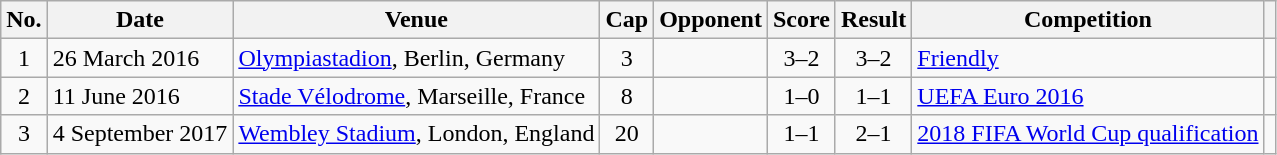<table class="wikitable sortable">
<tr>
<th scope="col">No.</th>
<th scope="col">Date</th>
<th scope="col">Venue</th>
<th scope="col">Cap</th>
<th scope="col">Opponent</th>
<th scope="col">Score</th>
<th scope="col">Result</th>
<th scope="col">Competition</th>
<th scope="col" class="unsortable"></th>
</tr>
<tr>
<td style="text-align: center;">1</td>
<td>26 March 2016</td>
<td><a href='#'>Olympiastadion</a>, Berlin, Germany</td>
<td style="text-align: center;">3</td>
<td></td>
<td style="text-align: center;">3–2</td>
<td style="text-align: center;">3–2</td>
<td><a href='#'>Friendly</a></td>
<td style="text-align: center;"></td>
</tr>
<tr>
<td style="text-align: center;">2</td>
<td>11 June 2016</td>
<td><a href='#'>Stade Vélodrome</a>, Marseille, France</td>
<td style="text-align: center;">8</td>
<td></td>
<td style="text-align: center;">1–0</td>
<td style="text-align: center;">1–1</td>
<td><a href='#'>UEFA Euro 2016</a></td>
<td style="text-align: center;"></td>
</tr>
<tr>
<td style="text-align: center;">3</td>
<td>4 September 2017</td>
<td><a href='#'>Wembley Stadium</a>, London, England</td>
<td style="text-align: center;">20</td>
<td></td>
<td style="text-align: center;">1–1</td>
<td style="text-align: center;">2–1</td>
<td><a href='#'>2018 FIFA World Cup qualification</a></td>
<td style="text-align: center;"></td>
</tr>
</table>
